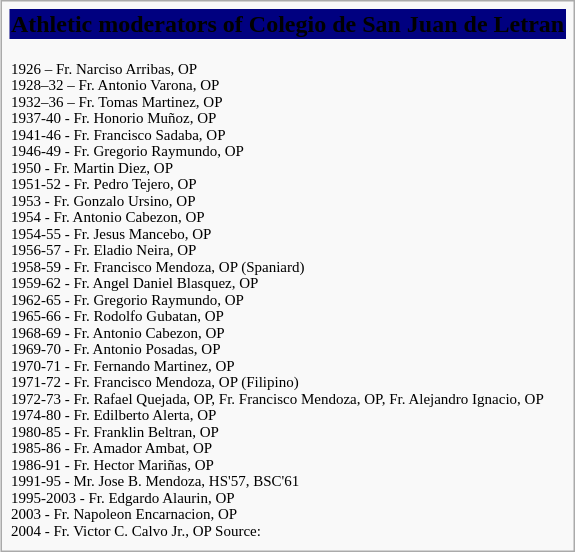<table class="infobox" style="text-align:center;">
<tr style="background:navy; text-align:center;">
<td><span><strong>Athletic moderators of Colegio de San Juan de Letran</strong></span></td>
</tr>
<tr style="text-align:left; font-size:x-small;">
<td><br>1926 – Fr. Narciso Arribas, OP<br>
1928–32 – Fr. Antonio Varona, OP<br>
1932–36 – Fr. Tomas Martinez, OP<br>
1937-40 - Fr. Honorio Muñoz, OP<br>
1941-46 - Fr. Francisco Sadaba, OP<br>
1946-49 - Fr. Gregorio Raymundo, OP<br>
1950 - Fr. Martin Diez, OP<br>
1951-52 - Fr. Pedro Tejero, OP<br>
1953 - Fr. Gonzalo Ursino, OP<br>
1954 - Fr. Antonio Cabezon, OP<br>
1954-55 - Fr. Jesus Mancebo, OP<br>
1956-57 - Fr. Eladio Neira, OP<br>
1958-59 - Fr. Francisco Mendoza, OP (Spaniard)<br>
1959-62 - Fr. Angel Daniel Blasquez, OP<br>
1962-65 - Fr. Gregorio Raymundo, OP<br>
1965-66 - Fr. Rodolfo Gubatan, OP<br>
1968-69 - Fr. Antonio Cabezon, OP<br>
1969-70 - Fr. Antonio Posadas, OP<br>
1970-71 - Fr. Fernando Martinez, OP<br>
1971-72 - Fr. Francisco Mendoza, OP (Filipino)<br>
1972-73 - Fr. Rafael Quejada, OP, Fr. Francisco Mendoza, OP, Fr. Alejandro Ignacio, OP<br>
1974-80 - Fr. Edilberto Alerta, OP<br>
1980-85 - Fr. Franklin Beltran, OP <br>
1985-86 - Fr. Amador Ambat, OP<br> 
1986-91 - Fr. Hector Mariñas, OP<br> 
1991-95 - Mr. Jose B. Mendoza, HS'57, BSC'61<br> 
1995-2003 - Fr. Edgardo Alaurin, OP<br> 
2003 - Fr. Napoleon Encarnacion, OP<br> 
2004 - Fr. Victor C. Calvo Jr., OP  
Source:</td>
</tr>
<tr>
</tr>
</table>
